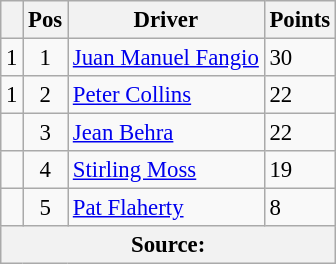<table class="wikitable" style="font-size: 95%;">
<tr>
<th></th>
<th>Pos</th>
<th>Driver</th>
<th>Points</th>
</tr>
<tr>
<td align="left"> 1</td>
<td align="center">1</td>
<td> <a href='#'>Juan Manuel Fangio</a></td>
<td align="left">30</td>
</tr>
<tr>
<td align="left"> 1</td>
<td align="center">2</td>
<td> <a href='#'>Peter Collins</a></td>
<td align="left">22</td>
</tr>
<tr>
<td align="left"></td>
<td align="center">3</td>
<td> <a href='#'>Jean Behra</a></td>
<td align="left">22</td>
</tr>
<tr>
<td align="left"></td>
<td align="center">4</td>
<td> <a href='#'>Stirling Moss</a></td>
<td align="left">19</td>
</tr>
<tr>
<td align="left"></td>
<td align="center">5</td>
<td> <a href='#'>Pat Flaherty</a></td>
<td align="left">8</td>
</tr>
<tr>
<th colspan=4>Source: </th>
</tr>
</table>
